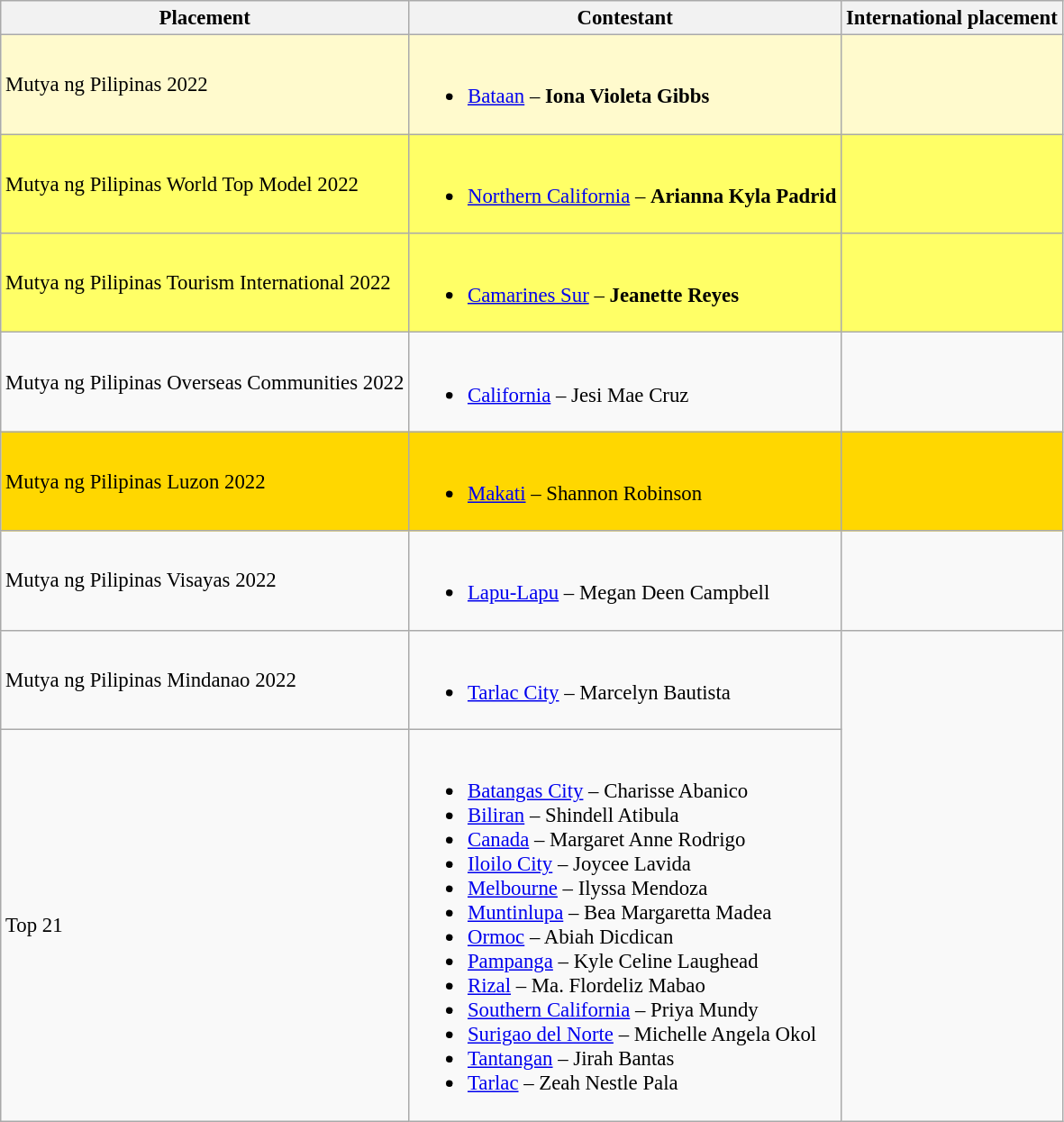<table class="wikitable sortable" style="font-size: 95%;">
<tr>
<th>Placement</th>
<th>Contestant</th>
<th>International placement</th>
</tr>
<tr style="background:#FFFACD;">
<td>Mutya ng Pilipinas  2022</td>
<td><br><ul><li><a href='#'>Bataan</a> – <strong>Iona Violeta Gibbs</strong></li></ul></td>
<td></td>
</tr>
<tr style="background-color:#ff6">
<td>Mutya ng Pilipinas World Top Model 2022</td>
<td><br><ul><li><a href='#'>Northern California</a> – <strong>Arianna Kyla Padrid</strong></li></ul></td>
<td></td>
</tr>
<tr style="background-color:#ff6">
<td>Mutya ng Pilipinas Tourism International 2022</td>
<td><br><ul><li><a href='#'>Camarines Sur</a> – <strong>Jeanette Reyes</strong></li></ul></td>
<td></td>
</tr>
<tr>
<td>Mutya ng Pilipinas Overseas Communities 2022</td>
<td><br><ul><li><a href='#'>California</a> – Jesi Mae Cruz</li></ul></td>
</tr>
<tr>
<td style="background:gold;">Mutya ng Pilipinas Luzon 2022</td>
<td style="background:gold;"><br><ul><li><a href='#'>Makati</a> – Shannon Robinson</li></ul></td>
<td style="background:gold;"></td>
</tr>
<tr -style="background-color:#ff6">
<td>Mutya ng Pilipinas Visayas 2022</td>
<td><br><ul><li><a href='#'>Lapu-Lapu</a> – Megan Deen Campbell</li></ul></td>
<td></td>
</tr>
<tr>
<td>Mutya ng Pilipinas Mindanao 2022</td>
<td><br><ul><li><a href='#'>Tarlac City</a> – Marcelyn Bautista</li></ul></td>
</tr>
<tr>
<td>Top 21</td>
<td><br><ul><li><a href='#'>Batangas City</a> – Charisse Abanico</li><li><a href='#'>Biliran</a> – Shindell Atibula</li><li><a href='#'>Canada</a> – Margaret Anne Rodrigo</li><li><a href='#'>Iloilo City</a> – Joycee Lavida</li><li><a href='#'>Melbourne</a> – Ilyssa Mendoza</li><li><a href='#'>Muntinlupa</a> – Bea Margaretta Madea</li><li><a href='#'>Ormoc</a> – Abiah Dicdican</li><li><a href='#'>Pampanga</a> – Kyle Celine Laughead</li><li><a href='#'>Rizal</a> – Ma. Flordeliz Mabao</li><li><a href='#'>Southern California</a> – Priya Mundy</li><li><a href='#'>Surigao del Norte</a> – Michelle Angela Okol</li><li><a href='#'>Tantangan</a> – Jirah Bantas</li><li><a href='#'>Tarlac</a> – Zeah Nestle Pala</li></ul></td>
</tr>
</table>
